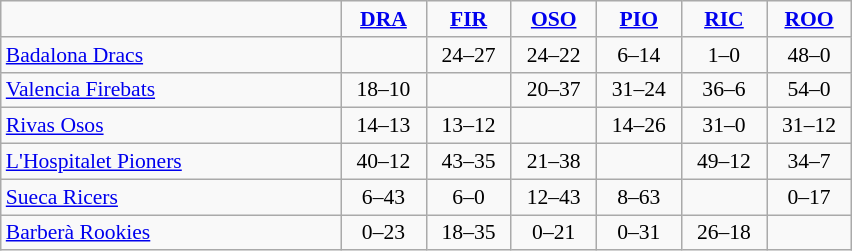<table style="font-size: 90%; text-align: center" class="wikitable">
<tr>
<td width=220></td>
<td align="center" width=50><strong><a href='#'>DRA</a></strong></td>
<td width=50><strong><a href='#'>FIR</a></strong></td>
<td width=50><strong><a href='#'>OSO</a></strong></td>
<td width=50><strong><a href='#'>PIO</a></strong></td>
<td width=50><strong><a href='#'>RIC</a></strong></td>
<td width=50><strong><a href='#'>ROO</a></strong></td>
</tr>
<tr>
<td align=left><a href='#'>Badalona Dracs</a></td>
<td></td>
<td>24–27</td>
<td>24–22</td>
<td>6–14</td>
<td>1–0</td>
<td>48–0</td>
</tr>
<tr>
<td align=left><a href='#'>Valencia Firebats</a></td>
<td>18–10</td>
<td></td>
<td>20–37</td>
<td>31–24</td>
<td>36–6</td>
<td>54–0</td>
</tr>
<tr>
<td align=left><a href='#'>Rivas Osos</a></td>
<td>14–13</td>
<td>13–12</td>
<td></td>
<td>14–26</td>
<td>31–0</td>
<td>31–12</td>
</tr>
<tr>
<td align=left><a href='#'>L'Hospitalet Pioners</a></td>
<td>40–12</td>
<td>43–35</td>
<td>21–38</td>
<td></td>
<td>49–12</td>
<td>34–7</td>
</tr>
<tr>
<td align=left><a href='#'>Sueca Ricers</a></td>
<td>6–43</td>
<td>6–0</td>
<td>12–43</td>
<td>8–63</td>
<td></td>
<td>0–17</td>
</tr>
<tr>
<td align=left><a href='#'>Barberà Rookies</a></td>
<td>0–23</td>
<td>18–35</td>
<td>0–21</td>
<td>0–31</td>
<td>26–18</td>
<td></td>
</tr>
</table>
